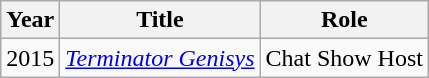<table class="wikitable sortable">
<tr>
<th>Year</th>
<th>Title</th>
<th>Role</th>
</tr>
<tr>
<td>2015</td>
<td><em><a href='#'>Terminator Genisys</a></em></td>
<td>Chat Show Host</td>
</tr>
</table>
